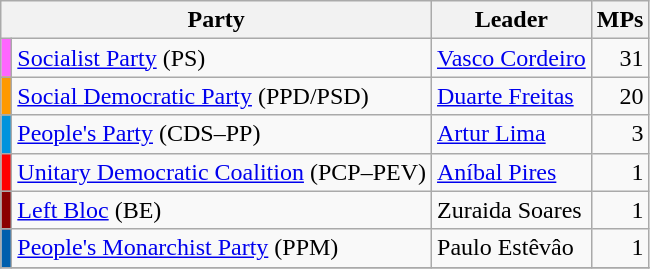<table class="wikitable">
<tr>
<th colspan="2">Party</th>
<th>Leader</th>
<th>MPs</th>
</tr>
<tr>
<td style="background:#FF66FF;"></td>
<td align="left"><a href='#'>Socialist Party</a> (PS)</td>
<td align="left"><a href='#'>Vasco Cordeiro</a></td>
<td align="right">31</td>
</tr>
<tr>
<td style="background:#FF9900;"></td>
<td align="left"><a href='#'>Social Democratic Party</a> (PPD/PSD)</td>
<td align="left"><a href='#'>Duarte Freitas</a></td>
<td align="right">20</td>
</tr>
<tr>
<td style="background:#0093DD;"></td>
<td align="left"><a href='#'>People's Party</a> (CDS–PP)</td>
<td align="left"><a href='#'>Artur Lima</a></td>
<td align="right">3</td>
</tr>
<tr>
<td style="background:#FF0000;"></td>
<td align="left"><a href='#'>Unitary Democratic Coalition</a> (PCP–PEV)</td>
<td align="left"><a href='#'>Aníbal Pires</a></td>
<td align="right">1</td>
</tr>
<tr>
<td style="background:#8B0000;"></td>
<td align="left"><a href='#'>Left Bloc</a> (BE)</td>
<td align="left">Zuraida Soares</td>
<td align="right">1</td>
</tr>
<tr>
<td style="background:#005FAD;"></td>
<td align="left"><a href='#'>People's Monarchist Party</a> (PPM)</td>
<td align="left">Paulo Estêvâo</td>
<td align="right">1</td>
</tr>
<tr>
</tr>
</table>
